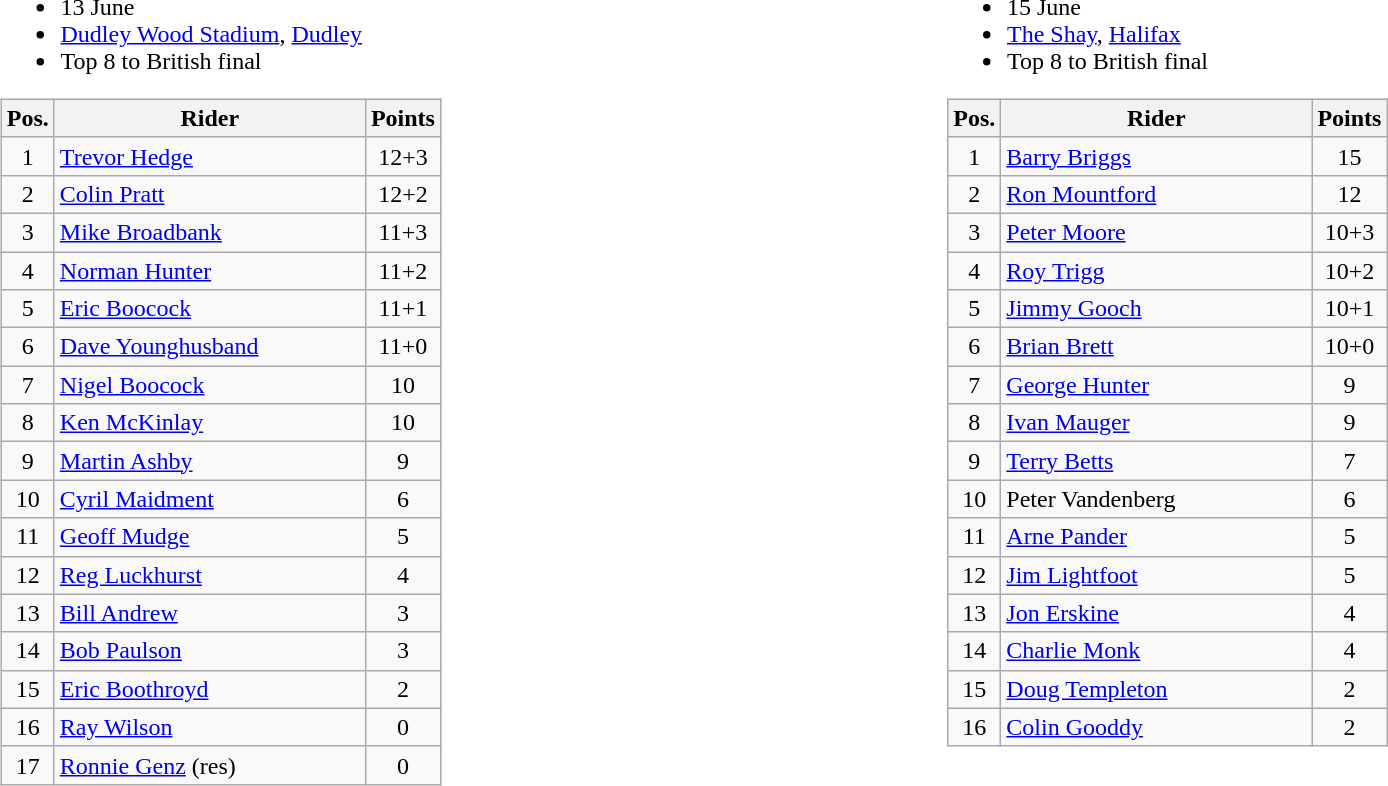<table width=100%>
<tr>
<td width=50% valign=top><br><ul><li>13 June</li><li> <a href='#'>Dudley Wood Stadium</a>, <a href='#'>Dudley</a></li><li>Top 8 to British final</li></ul><table class="wikitable" style="text-align:center;">
<tr>
<th width=25px>Pos.</th>
<th width=200px>Rider</th>
<th width=40px>Points</th>
</tr>
<tr>
<td>1</td>
<td align=left> <a href='#'>Trevor Hedge</a></td>
<td>12+3</td>
</tr>
<tr>
<td>2</td>
<td align=left> <a href='#'>Colin Pratt</a></td>
<td>12+2</td>
</tr>
<tr>
<td>3</td>
<td align=left> <a href='#'>Mike Broadbank</a></td>
<td>11+3</td>
</tr>
<tr>
<td>4</td>
<td align=left> <a href='#'>Norman Hunter</a></td>
<td>11+2</td>
</tr>
<tr>
<td>5</td>
<td align=left> <a href='#'>Eric Boocock</a></td>
<td>11+1</td>
</tr>
<tr>
<td>6</td>
<td align=left> <a href='#'>Dave Younghusband</a></td>
<td>11+0</td>
</tr>
<tr>
<td>7</td>
<td align=left> <a href='#'>Nigel Boocock</a></td>
<td>10</td>
</tr>
<tr>
<td>8</td>
<td align=left> <a href='#'>Ken McKinlay</a></td>
<td>10</td>
</tr>
<tr>
<td>9</td>
<td align=left> <a href='#'>Martin Ashby</a></td>
<td>9</td>
</tr>
<tr>
<td>10</td>
<td align=left> <a href='#'>Cyril Maidment</a></td>
<td>6</td>
</tr>
<tr>
<td>11</td>
<td align=left> <a href='#'>Geoff Mudge</a></td>
<td>5</td>
</tr>
<tr>
<td>12</td>
<td align=left> <a href='#'>Reg Luckhurst</a></td>
<td>4</td>
</tr>
<tr>
<td>13</td>
<td align=left> <a href='#'>Bill Andrew</a></td>
<td>3</td>
</tr>
<tr>
<td>14</td>
<td align=left> <a href='#'>Bob Paulson</a></td>
<td>3</td>
</tr>
<tr>
<td>15</td>
<td align=left> <a href='#'>Eric Boothroyd</a></td>
<td>2</td>
</tr>
<tr>
<td>16</td>
<td align=left> <a href='#'>Ray Wilson</a></td>
<td>0</td>
</tr>
<tr>
<td>17</td>
<td align=left> <a href='#'>Ronnie Genz</a> (res)</td>
<td>0</td>
</tr>
</table>
</td>
<td width=50% valign=top><br><ul><li>15 June</li><li> <a href='#'>The Shay</a>, <a href='#'>Halifax</a></li><li>Top 8 to British final</li></ul><table class="wikitable" style="text-align:center;">
<tr>
<th width=25px>Pos.</th>
<th width=200px>Rider</th>
<th width=40px>Points</th>
</tr>
<tr>
<td>1</td>
<td align=left> <a href='#'>Barry Briggs</a></td>
<td>15</td>
</tr>
<tr>
<td>2</td>
<td align=left> <a href='#'>Ron Mountford</a></td>
<td>12</td>
</tr>
<tr>
<td>3</td>
<td align=left> <a href='#'>Peter Moore</a></td>
<td>10+3</td>
</tr>
<tr>
<td>4</td>
<td align=left> <a href='#'>Roy Trigg</a></td>
<td>10+2</td>
</tr>
<tr>
<td>5</td>
<td align=left> <a href='#'>Jimmy Gooch</a></td>
<td>10+1</td>
</tr>
<tr>
<td>6</td>
<td align=left> <a href='#'>Brian Brett</a></td>
<td>10+0</td>
</tr>
<tr>
<td>7</td>
<td align=left> <a href='#'>George Hunter</a></td>
<td>9</td>
</tr>
<tr>
<td>8</td>
<td align=left> <a href='#'>Ivan Mauger</a></td>
<td>9</td>
</tr>
<tr>
<td>9</td>
<td align=left> <a href='#'>Terry Betts</a></td>
<td>7</td>
</tr>
<tr>
<td>10</td>
<td align=left> Peter Vandenberg</td>
<td>6</td>
</tr>
<tr>
<td>11</td>
<td align=left> <a href='#'>Arne Pander</a></td>
<td>5</td>
</tr>
<tr>
<td>12</td>
<td align=left> <a href='#'>Jim Lightfoot</a></td>
<td>5</td>
</tr>
<tr>
<td>13</td>
<td align=left> <a href='#'>Jon Erskine</a></td>
<td>4</td>
</tr>
<tr>
<td>14</td>
<td align=left> <a href='#'>Charlie Monk</a></td>
<td>4</td>
</tr>
<tr>
<td>15</td>
<td align=left> <a href='#'>Doug Templeton</a></td>
<td>2</td>
</tr>
<tr>
<td>16</td>
<td align=left> <a href='#'>Colin Gooddy</a></td>
<td>2</td>
</tr>
</table>
</td>
</tr>
</table>
